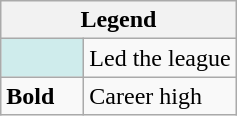<table class="wikitable mw-collapsible mw-collapsed">
<tr>
<th colspan="2">Legend</th>
</tr>
<tr>
<td style="background:#cfecec; width:3em;"></td>
<td>Led the league</td>
</tr>
<tr>
<td><strong>Bold</strong></td>
<td>Career high</td>
</tr>
</table>
